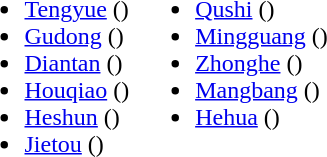<table>
<tr>
<td valign="top"><br><ul><li><a href='#'>Tengyue</a> ()</li><li><a href='#'>Gudong</a> ()</li><li><a href='#'>Diantan</a> ()</li><li><a href='#'>Houqiao</a> ()</li><li><a href='#'>Heshun</a> ()</li><li><a href='#'>Jietou</a> ()</li></ul></td>
<td valign="top"><br><ul><li><a href='#'>Qushi</a> ()</li><li><a href='#'>Mingguang</a> ()</li><li><a href='#'>Zhonghe</a> ()</li><li><a href='#'>Mangbang</a> ()</li><li><a href='#'>Hehua</a> ()</li></ul></td>
</tr>
</table>
